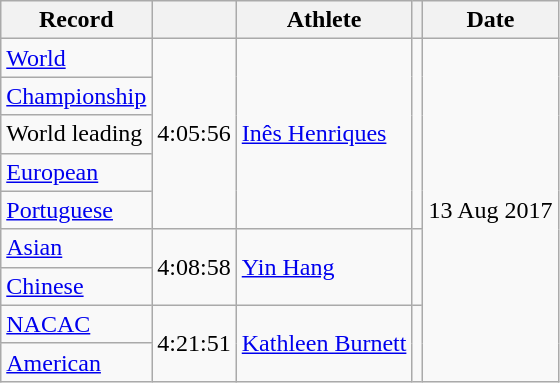<table class="wikitable">
<tr>
<th>Record</th>
<th></th>
<th>Athlete</th>
<th></th>
<th>Date</th>
</tr>
<tr>
<td><a href='#'>World</a></td>
<td rowspan=5>4:05:56</td>
<td rowspan=5><a href='#'>Inês Henriques</a></td>
<td rowspan=5></td>
<td rowspan=9 align=right>13 Aug 2017</td>
</tr>
<tr>
<td><a href='#'>Championship</a></td>
</tr>
<tr>
<td>World leading</td>
</tr>
<tr>
<td><a href='#'>European</a></td>
</tr>
<tr>
<td><a href='#'>Portuguese</a></td>
</tr>
<tr>
<td><a href='#'>Asian</a></td>
<td rowspan=2>4:08:58</td>
<td rowspan=2><a href='#'>Yin Hang</a></td>
<td rowspan=2></td>
</tr>
<tr>
<td><a href='#'>Chinese</a></td>
</tr>
<tr>
<td><a href='#'>NACAC</a></td>
<td rowspan=2>4:21:51</td>
<td rowspan=2><a href='#'>Kathleen Burnett</a></td>
<td rowspan=2></td>
</tr>
<tr>
<td><a href='#'>American</a></td>
</tr>
</table>
